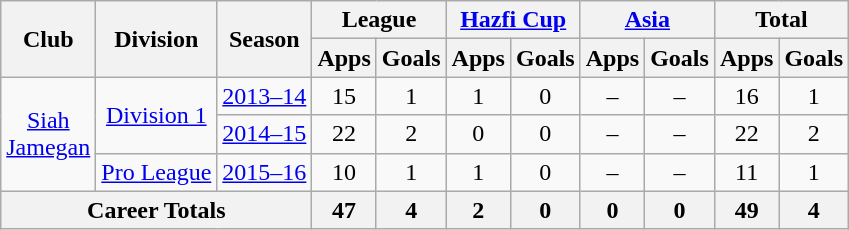<table class="wikitable" style="text-align: center;">
<tr>
<th rowspan="2">Club</th>
<th rowspan="2">Division</th>
<th rowspan="2">Season</th>
<th colspan="2">League</th>
<th colspan="2"><a href='#'>Hazfi Cup</a></th>
<th colspan="2"><a href='#'>Asia</a></th>
<th colspan="2">Total</th>
</tr>
<tr>
<th>Apps</th>
<th>Goals</th>
<th>Apps</th>
<th>Goals</th>
<th>Apps</th>
<th>Goals</th>
<th>Apps</th>
<th>Goals</th>
</tr>
<tr>
<td rowspan="3"><a href='#'>Siah<br>Jamegan</a></td>
<td rowspan="2"><a href='#'>Division 1</a></td>
<td><a href='#'>2013–14</a></td>
<td>15</td>
<td>1</td>
<td>1</td>
<td>0</td>
<td>–</td>
<td>–</td>
<td>16</td>
<td>1</td>
</tr>
<tr>
<td><a href='#'>2014–15</a></td>
<td>22</td>
<td>2</td>
<td>0</td>
<td>0</td>
<td>–</td>
<td>–</td>
<td>22</td>
<td>2</td>
</tr>
<tr>
<td><a href='#'>Pro League</a></td>
<td><a href='#'>2015–16</a></td>
<td>10</td>
<td>1</td>
<td>1</td>
<td>0</td>
<td>–</td>
<td>–</td>
<td>11</td>
<td>1</td>
</tr>
<tr>
<th colspan=3>Career Totals</th>
<th>47</th>
<th>4</th>
<th>2</th>
<th>0</th>
<th>0</th>
<th>0</th>
<th>49</th>
<th>4</th>
</tr>
</table>
